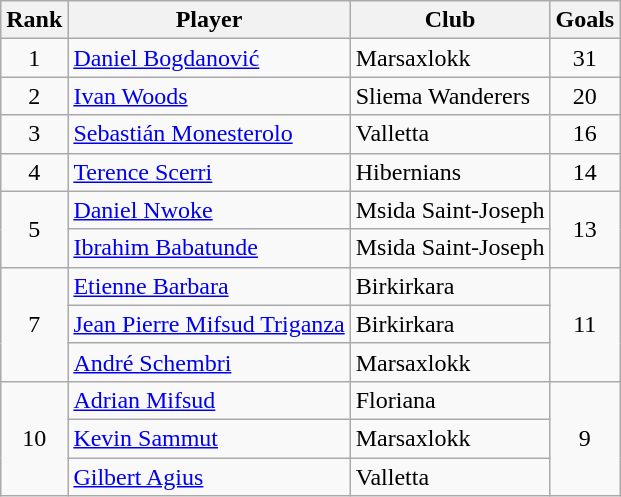<table class="wikitable" style="text-align:center">
<tr>
<th>Rank</th>
<th>Player</th>
<th>Club</th>
<th>Goals</th>
</tr>
<tr>
<td>1</td>
<td align="left"> <a href='#'>Daniel Bogdanović</a></td>
<td align="left">Marsaxlokk</td>
<td>31</td>
</tr>
<tr>
<td>2</td>
<td align="left"> <a href='#'>Ivan Woods</a></td>
<td align="left">Sliema Wanderers</td>
<td>20</td>
</tr>
<tr>
<td>3</td>
<td align="left"> <a href='#'>Sebastián Monesterolo</a></td>
<td align="left">Valletta</td>
<td>16</td>
</tr>
<tr>
<td>4</td>
<td align="left"> <a href='#'>Terence Scerri</a></td>
<td align="left">Hibernians</td>
<td>14</td>
</tr>
<tr>
<td rowspan="2">5</td>
<td align="left"> <a href='#'>Daniel Nwoke</a></td>
<td align="left">Msida Saint-Joseph</td>
<td rowspan="2">13</td>
</tr>
<tr>
<td align="left"> <a href='#'>Ibrahim Babatunde</a></td>
<td align="left">Msida Saint-Joseph</td>
</tr>
<tr>
<td rowspan="3">7</td>
<td align="left"> <a href='#'>Etienne Barbara</a></td>
<td align="left">Birkirkara</td>
<td rowspan="3">11</td>
</tr>
<tr>
<td align="left"> <a href='#'>Jean Pierre Mifsud Triganza</a></td>
<td align="left">Birkirkara</td>
</tr>
<tr>
<td align="left"> <a href='#'>André Schembri</a></td>
<td align="left">Marsaxlokk</td>
</tr>
<tr>
<td rowspan="3">10</td>
<td align="left"> <a href='#'>Adrian Mifsud</a></td>
<td align="left">Floriana</td>
<td rowspan="3">9</td>
</tr>
<tr>
<td align="left"> <a href='#'>Kevin Sammut</a></td>
<td align="left">Marsaxlokk</td>
</tr>
<tr>
<td align="left"> <a href='#'>Gilbert Agius</a></td>
<td align="left">Valletta</td>
</tr>
</table>
